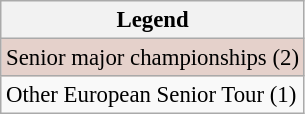<table class="wikitable" style="font-size:95%;">
<tr>
<th>Legend</th>
</tr>
<tr style="background:#e5d1cb;">
<td>Senior major championships (2)</td>
</tr>
<tr>
<td>Other European Senior Tour (1)</td>
</tr>
</table>
